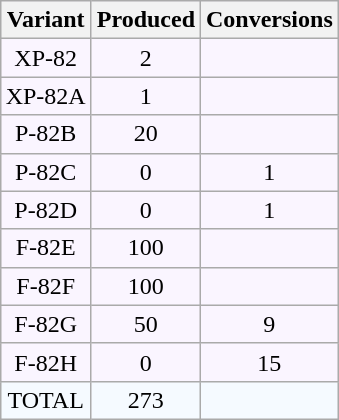<table class="wikitable floatright" align="right" style="text-align:center; background:#faf5ff">
<tr>
<th>Variant</th>
<th>Produced</th>
<th>Conversions</th>
</tr>
<tr>
<td>XP-82</td>
<td>2</td>
<td></td>
</tr>
<tr>
<td>XP-82A</td>
<td>1</td>
<td></td>
</tr>
<tr>
<td>P-82B</td>
<td>20</td>
<td></td>
</tr>
<tr>
<td>P-82C</td>
<td>0</td>
<td>1</td>
</tr>
<tr>
<td>P-82D</td>
<td>0</td>
<td>1</td>
</tr>
<tr>
<td>F-82E</td>
<td>100</td>
<td></td>
</tr>
<tr>
<td>F-82F</td>
<td>100</td>
<td></td>
</tr>
<tr>
<td>F-82G</td>
<td>50</td>
<td>9</td>
</tr>
<tr>
<td>F-82H</td>
<td>0</td>
<td>15</td>
</tr>
<tr style="background:#f5faff;">
<td>TOTAL</td>
<td>273</td>
<td></td>
</tr>
</table>
